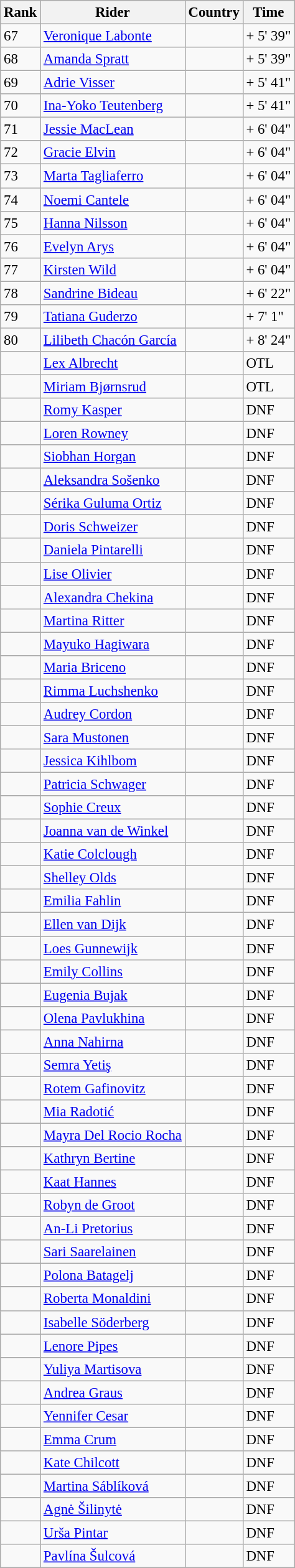<table class="wikitable" style="font-size:95%; text-align:left;">
<tr>
<th>Rank</th>
<th>Rider</th>
<th>Country</th>
<th>Time</th>
</tr>
<tr>
<td>67</td>
<td><a href='#'>Veronique Labonte</a></td>
<td></td>
<td>+ 5' 39"</td>
</tr>
<tr>
<td>68</td>
<td><a href='#'>Amanda Spratt</a></td>
<td></td>
<td>+ 5' 39"</td>
</tr>
<tr>
<td>69</td>
<td><a href='#'>Adrie Visser</a></td>
<td></td>
<td>+ 5' 41"</td>
</tr>
<tr>
<td>70</td>
<td><a href='#'>Ina-Yoko Teutenberg</a></td>
<td></td>
<td>+ 5' 41"</td>
</tr>
<tr>
<td>71</td>
<td><a href='#'>Jessie MacLean</a></td>
<td></td>
<td>+ 6' 04"</td>
</tr>
<tr>
<td>72</td>
<td><a href='#'>Gracie Elvin</a></td>
<td></td>
<td>+ 6' 04"</td>
</tr>
<tr>
<td>73</td>
<td><a href='#'>Marta Tagliaferro</a></td>
<td></td>
<td>+ 6' 04"</td>
</tr>
<tr>
<td>74</td>
<td><a href='#'>Noemi Cantele</a></td>
<td></td>
<td>+ 6' 04"</td>
</tr>
<tr>
<td>75</td>
<td><a href='#'>Hanna Nilsson</a></td>
<td></td>
<td>+ 6' 04"</td>
</tr>
<tr>
<td>76</td>
<td><a href='#'>Evelyn Arys</a></td>
<td></td>
<td>+ 6' 04"</td>
</tr>
<tr>
<td>77</td>
<td><a href='#'>Kirsten Wild</a></td>
<td></td>
<td>+ 6' 04"</td>
</tr>
<tr>
<td>78</td>
<td><a href='#'>Sandrine Bideau</a></td>
<td></td>
<td>+ 6' 22"</td>
</tr>
<tr>
<td>79</td>
<td><a href='#'>Tatiana Guderzo</a></td>
<td></td>
<td>+ 7' 1"</td>
</tr>
<tr>
<td>80</td>
<td><a href='#'>Lilibeth Chacón García</a></td>
<td></td>
<td>+ 8' 24"</td>
</tr>
<tr>
<td></td>
<td><a href='#'>Lex Albrecht</a></td>
<td></td>
<td>OTL</td>
</tr>
<tr>
<td></td>
<td><a href='#'>Miriam Bjørnsrud</a></td>
<td></td>
<td>OTL</td>
</tr>
<tr>
<td></td>
<td><a href='#'>Romy Kasper</a></td>
<td></td>
<td>DNF</td>
</tr>
<tr>
<td></td>
<td><a href='#'>Loren Rowney</a></td>
<td></td>
<td>DNF</td>
</tr>
<tr>
<td></td>
<td><a href='#'>Siobhan Horgan</a></td>
<td></td>
<td>DNF</td>
</tr>
<tr>
<td></td>
<td><a href='#'>Aleksandra Sošenko</a></td>
<td></td>
<td>DNF</td>
</tr>
<tr>
<td></td>
<td><a href='#'>Sérika Guluma Ortiz</a></td>
<td></td>
<td>DNF</td>
</tr>
<tr>
<td></td>
<td><a href='#'>Doris Schweizer</a></td>
<td></td>
<td>DNF</td>
</tr>
<tr>
<td></td>
<td><a href='#'>Daniela Pintarelli</a></td>
<td></td>
<td>DNF</td>
</tr>
<tr>
<td></td>
<td><a href='#'>Lise Olivier</a></td>
<td></td>
<td>DNF</td>
</tr>
<tr>
<td></td>
<td><a href='#'>Alexandra Chekina</a></td>
<td></td>
<td>DNF</td>
</tr>
<tr>
<td></td>
<td><a href='#'>Martina Ritter</a></td>
<td></td>
<td>DNF</td>
</tr>
<tr>
<td></td>
<td><a href='#'>Mayuko Hagiwara</a></td>
<td></td>
<td>DNF</td>
</tr>
<tr>
<td></td>
<td><a href='#'>Maria Briceno</a></td>
<td></td>
<td>DNF</td>
</tr>
<tr>
<td></td>
<td><a href='#'>Rimma Luchshenko</a></td>
<td></td>
<td>DNF</td>
</tr>
<tr>
<td></td>
<td><a href='#'>Audrey Cordon</a></td>
<td></td>
<td>DNF</td>
</tr>
<tr>
<td></td>
<td><a href='#'>Sara Mustonen</a></td>
<td></td>
<td>DNF</td>
</tr>
<tr>
<td></td>
<td><a href='#'>Jessica Kihlbom</a></td>
<td></td>
<td>DNF</td>
</tr>
<tr>
<td></td>
<td><a href='#'>Patricia Schwager</a></td>
<td></td>
<td>DNF</td>
</tr>
<tr>
<td></td>
<td><a href='#'>Sophie Creux</a></td>
<td></td>
<td>DNF</td>
</tr>
<tr>
<td></td>
<td><a href='#'>Joanna van de Winkel</a></td>
<td></td>
<td>DNF</td>
</tr>
<tr>
<td></td>
<td><a href='#'>Katie Colclough</a></td>
<td></td>
<td>DNF</td>
</tr>
<tr>
<td></td>
<td><a href='#'>Shelley Olds</a></td>
<td></td>
<td>DNF</td>
</tr>
<tr>
<td></td>
<td><a href='#'>Emilia Fahlin</a></td>
<td></td>
<td>DNF</td>
</tr>
<tr>
<td></td>
<td><a href='#'>Ellen van Dijk</a></td>
<td></td>
<td>DNF</td>
</tr>
<tr>
<td></td>
<td><a href='#'>Loes Gunnewijk</a></td>
<td></td>
<td>DNF</td>
</tr>
<tr>
<td></td>
<td><a href='#'>Emily Collins</a></td>
<td></td>
<td>DNF</td>
</tr>
<tr>
<td></td>
<td><a href='#'>Eugenia Bujak</a></td>
<td></td>
<td>DNF</td>
</tr>
<tr>
<td></td>
<td><a href='#'>Olena Pavlukhina</a></td>
<td></td>
<td>DNF</td>
</tr>
<tr>
<td></td>
<td><a href='#'>Anna Nahirna</a></td>
<td></td>
<td>DNF</td>
</tr>
<tr>
<td></td>
<td><a href='#'>Semra Yetiş</a></td>
<td></td>
<td>DNF</td>
</tr>
<tr>
<td></td>
<td><a href='#'>Rotem Gafinovitz</a></td>
<td></td>
<td>DNF</td>
</tr>
<tr>
<td></td>
<td><a href='#'>Mia Radotić</a></td>
<td></td>
<td>DNF</td>
</tr>
<tr>
<td></td>
<td><a href='#'>Mayra Del Rocio Rocha</a></td>
<td></td>
<td>DNF</td>
</tr>
<tr>
<td></td>
<td><a href='#'>Kathryn Bertine</a></td>
<td></td>
<td>DNF</td>
</tr>
<tr>
<td></td>
<td><a href='#'>Kaat Hannes</a></td>
<td></td>
<td>DNF</td>
</tr>
<tr>
<td></td>
<td><a href='#'>Robyn de Groot</a></td>
<td></td>
<td>DNF</td>
</tr>
<tr>
<td></td>
<td><a href='#'>An-Li Pretorius</a></td>
<td></td>
<td>DNF</td>
</tr>
<tr>
<td></td>
<td><a href='#'>Sari Saarelainen</a></td>
<td></td>
<td>DNF</td>
</tr>
<tr>
<td></td>
<td><a href='#'>Polona Batagelj</a></td>
<td></td>
<td>DNF</td>
</tr>
<tr>
<td></td>
<td><a href='#'>Roberta Monaldini</a></td>
<td></td>
<td>DNF</td>
</tr>
<tr>
<td></td>
<td><a href='#'>Isabelle Söderberg</a></td>
<td></td>
<td>DNF</td>
</tr>
<tr>
<td></td>
<td><a href='#'>Lenore Pipes</a></td>
<td></td>
<td>DNF</td>
</tr>
<tr>
<td></td>
<td><a href='#'>Yuliya Martisova</a></td>
<td></td>
<td>DNF</td>
</tr>
<tr>
<td></td>
<td><a href='#'>Andrea Graus</a></td>
<td></td>
<td>DNF</td>
</tr>
<tr>
<td></td>
<td><a href='#'>Yennifer Cesar</a></td>
<td></td>
<td>DNF</td>
</tr>
<tr>
<td></td>
<td><a href='#'>Emma Crum</a></td>
<td></td>
<td>DNF</td>
</tr>
<tr>
<td></td>
<td><a href='#'>Kate Chilcott</a></td>
<td></td>
<td>DNF</td>
</tr>
<tr>
<td></td>
<td><a href='#'>Martina Sáblíková</a></td>
<td></td>
<td>DNF</td>
</tr>
<tr>
<td></td>
<td><a href='#'>Agnė Šilinytė</a></td>
<td></td>
<td>DNF</td>
</tr>
<tr>
<td></td>
<td><a href='#'>Urša Pintar</a></td>
<td></td>
<td>DNF</td>
</tr>
<tr>
<td></td>
<td><a href='#'>Pavlína Šulcová</a></td>
<td></td>
<td>DNF</td>
</tr>
</table>
